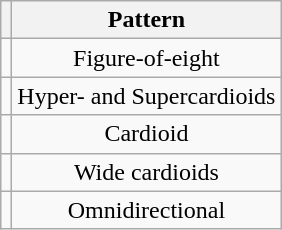<table class="wikitable floatright" style="text-align:center">
<tr>
<th></th>
<th>Pattern</th>
</tr>
<tr>
<td></td>
<td>Figure-of-eight</td>
</tr>
<tr>
<td></td>
<td>Hyper- and Supercardioids</td>
</tr>
<tr>
<td></td>
<td>Cardioid</td>
</tr>
<tr>
<td></td>
<td>Wide cardioids</td>
</tr>
<tr>
<td></td>
<td>Omnidirectional</td>
</tr>
</table>
